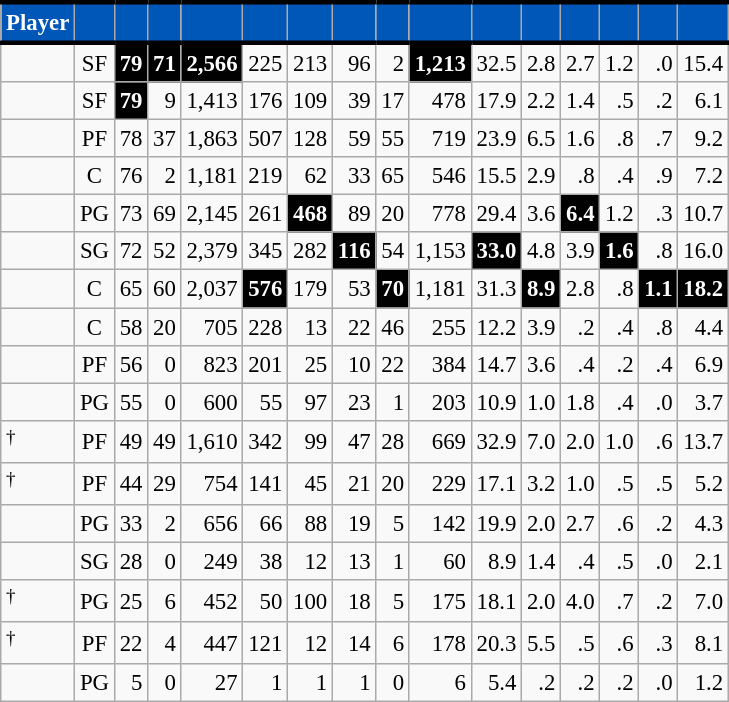<table class="wikitable sortable" style="font-size: 95%; text-align:right;">
<tr>
<th style="background:#0057B7; color:#FFFFFF; border-top:#010101 3px solid; border-bottom:#010101 3px solid;">Player</th>
<th style="background:#0057B7; color:#FFFFFF; border-top:#010101 3px solid; border-bottom:#010101 3px solid;"></th>
<th style="background:#0057B7; color:#FFFFFF; border-top:#010101 3px solid; border-bottom:#010101 3px solid;"></th>
<th style="background:#0057B7; color:#FFFFFF; border-top:#010101 3px solid; border-bottom:#010101 3px solid;"></th>
<th style="background:#0057B7; color:#FFFFFF; border-top:#010101 3px solid; border-bottom:#010101 3px solid;"></th>
<th style="background:#0057B7; color:#FFFFFF; border-top:#010101 3px solid; border-bottom:#010101 3px solid;"></th>
<th style="background:#0057B7; color:#FFFFFF; border-top:#010101 3px solid; border-bottom:#010101 3px solid;"></th>
<th style="background:#0057B7; color:#FFFFFF; border-top:#010101 3px solid; border-bottom:#010101 3px solid;"></th>
<th style="background:#0057B7; color:#FFFFFF; border-top:#010101 3px solid; border-bottom:#010101 3px solid;"></th>
<th style="background:#0057B7; color:#FFFFFF; border-top:#010101 3px solid; border-bottom:#010101 3px solid;"></th>
<th style="background:#0057B7; color:#FFFFFF; border-top:#010101 3px solid; border-bottom:#010101 3px solid;"></th>
<th style="background:#0057B7; color:#FFFFFF; border-top:#010101 3px solid; border-bottom:#010101 3px solid;"></th>
<th style="background:#0057B7; color:#FFFFFF; border-top:#010101 3px solid; border-bottom:#010101 3px solid;"></th>
<th style="background:#0057B7; color:#FFFFFF; border-top:#010101 3px solid; border-bottom:#010101 3px solid;"></th>
<th style="background:#0057B7; color:#FFFFFF; border-top:#010101 3px solid; border-bottom:#010101 3px solid;"></th>
<th style="background:#0057B7; color:#FFFFFF; border-top:#010101 3px solid; border-bottom:#010101 3px solid;"></th>
</tr>
<tr>
<td style="text-align:left;"></td>
<td style="text-align:center;">SF</td>
<td style="background:#010101; color:#FFFFFF;"><strong>79</strong></td>
<td style="background:#010101; color:#FFFFFF;"><strong>71</strong></td>
<td style="background:#010101; color:#FFFFFF;"><strong>2,566</strong></td>
<td>225</td>
<td>213</td>
<td>96</td>
<td>2</td>
<td style="background:#010101; color:#FFFFFF;"><strong>1,213</strong></td>
<td>32.5</td>
<td>2.8</td>
<td>2.7</td>
<td>1.2</td>
<td>.0</td>
<td>15.4</td>
</tr>
<tr>
<td style="text-align:left;"></td>
<td style="text-align:center;">SF</td>
<td style="background:#010101; color:#FFFFFF;"><strong>79</strong></td>
<td>9</td>
<td>1,413</td>
<td>176</td>
<td>109</td>
<td>39</td>
<td>17</td>
<td>478</td>
<td>17.9</td>
<td>2.2</td>
<td>1.4</td>
<td>.5</td>
<td>.2</td>
<td>6.1</td>
</tr>
<tr>
<td style="text-align:left;"></td>
<td style="text-align:center;">PF</td>
<td>78</td>
<td>37</td>
<td>1,863</td>
<td>507</td>
<td>128</td>
<td>59</td>
<td>55</td>
<td>719</td>
<td>23.9</td>
<td>6.5</td>
<td>1.6</td>
<td>.8</td>
<td>.7</td>
<td>9.2</td>
</tr>
<tr>
<td style="text-align:left;"></td>
<td style="text-align:center;">C</td>
<td>76</td>
<td>2</td>
<td>1,181</td>
<td>219</td>
<td>62</td>
<td>33</td>
<td>65</td>
<td>546</td>
<td>15.5</td>
<td>2.9</td>
<td>.8</td>
<td>.4</td>
<td>.9</td>
<td>7.2</td>
</tr>
<tr>
<td style="text-align:left;"></td>
<td style="text-align:center;">PG</td>
<td>73</td>
<td>69</td>
<td>2,145</td>
<td>261</td>
<td style="background:#010101; color:#FFFFFF;"><strong>468</strong></td>
<td>89</td>
<td>20</td>
<td>778</td>
<td>29.4</td>
<td>3.6</td>
<td style="background:#010101; color:#FFFFFF;"><strong>6.4</strong></td>
<td>1.2</td>
<td>.3</td>
<td>10.7</td>
</tr>
<tr>
<td style="text-align:left;"></td>
<td style="text-align:center;">SG</td>
<td>72</td>
<td>52</td>
<td>2,379</td>
<td>345</td>
<td>282</td>
<td style="background:#010101; color:#FFFFFF;"><strong>116</strong></td>
<td>54</td>
<td>1,153</td>
<td style="background:#010101; color:#FFFFFF;"><strong>33.0</strong></td>
<td>4.8</td>
<td>3.9</td>
<td style="background:#010101; color:#FFFFFF;"><strong>1.6</strong></td>
<td>.8</td>
<td>16.0</td>
</tr>
<tr>
<td style="text-align:left;"></td>
<td style="text-align:center;">C</td>
<td>65</td>
<td>60</td>
<td>2,037</td>
<td style="background:#010101; color:#FFFFFF;"><strong>576</strong></td>
<td>179</td>
<td>53</td>
<td style="background:#010101; color:#FFFFFF;"><strong>70</strong></td>
<td>1,181</td>
<td>31.3</td>
<td style="background:#010101; color:#FFFFFF;"><strong>8.9</strong></td>
<td>2.8</td>
<td>.8</td>
<td style="background:#010101; color:#FFFFFF;"><strong>1.1</strong></td>
<td style="background:#010101; color:#FFFFFF;"><strong>18.2</strong></td>
</tr>
<tr>
<td style="text-align:left;"></td>
<td style="text-align:center;">C</td>
<td>58</td>
<td>20</td>
<td>705</td>
<td>228</td>
<td>13</td>
<td>22</td>
<td>46</td>
<td>255</td>
<td>12.2</td>
<td>3.9</td>
<td>.2</td>
<td>.4</td>
<td>.8</td>
<td>4.4</td>
</tr>
<tr>
<td style="text-align:left;"></td>
<td style="text-align:center;">PF</td>
<td>56</td>
<td>0</td>
<td>823</td>
<td>201</td>
<td>25</td>
<td>10</td>
<td>22</td>
<td>384</td>
<td>14.7</td>
<td>3.6</td>
<td>.4</td>
<td>.2</td>
<td>.4</td>
<td>6.9</td>
</tr>
<tr>
<td style="text-align:left;"></td>
<td style="text-align:center;">PG</td>
<td>55</td>
<td>0</td>
<td>600</td>
<td>55</td>
<td>97</td>
<td>23</td>
<td>1</td>
<td>203</td>
<td>10.9</td>
<td>1.0</td>
<td>1.8</td>
<td>.4</td>
<td>.0</td>
<td>3.7</td>
</tr>
<tr>
<td style="text-align:left;"><sup>†</sup></td>
<td style="text-align:center;">PF</td>
<td>49</td>
<td>49</td>
<td>1,610</td>
<td>342</td>
<td>99</td>
<td>47</td>
<td>28</td>
<td>669</td>
<td>32.9</td>
<td>7.0</td>
<td>2.0</td>
<td>1.0</td>
<td>.6</td>
<td>13.7</td>
</tr>
<tr>
<td style="text-align:left;"><sup>†</sup></td>
<td style="text-align:center;">PF</td>
<td>44</td>
<td>29</td>
<td>754</td>
<td>141</td>
<td>45</td>
<td>21</td>
<td>20</td>
<td>229</td>
<td>17.1</td>
<td>3.2</td>
<td>1.0</td>
<td>.5</td>
<td>.5</td>
<td>5.2</td>
</tr>
<tr>
<td style="text-align:left;"></td>
<td style="text-align:center;">PG</td>
<td>33</td>
<td>2</td>
<td>656</td>
<td>66</td>
<td>88</td>
<td>19</td>
<td>5</td>
<td>142</td>
<td>19.9</td>
<td>2.0</td>
<td>2.7</td>
<td>.6</td>
<td>.2</td>
<td>4.3</td>
</tr>
<tr>
<td style="text-align:left;"></td>
<td style="text-align:center;">SG</td>
<td>28</td>
<td>0</td>
<td>249</td>
<td>38</td>
<td>12</td>
<td>13</td>
<td>1</td>
<td>60</td>
<td>8.9</td>
<td>1.4</td>
<td>.4</td>
<td>.5</td>
<td>.0</td>
<td>2.1</td>
</tr>
<tr>
<td style="text-align:left;"><sup>†</sup></td>
<td style="text-align:center;">PG</td>
<td>25</td>
<td>6</td>
<td>452</td>
<td>50</td>
<td>100</td>
<td>18</td>
<td>5</td>
<td>175</td>
<td>18.1</td>
<td>2.0</td>
<td>4.0</td>
<td>.7</td>
<td>.2</td>
<td>7.0</td>
</tr>
<tr>
<td style="text-align:left;"><sup>†</sup></td>
<td style="text-align:center;">PF</td>
<td>22</td>
<td>4</td>
<td>447</td>
<td>121</td>
<td>12</td>
<td>14</td>
<td>6</td>
<td>178</td>
<td>20.3</td>
<td>5.5</td>
<td>.5</td>
<td>.6</td>
<td>.3</td>
<td>8.1</td>
</tr>
<tr>
<td style="text-align:left;"></td>
<td style="text-align:center;">PG</td>
<td>5</td>
<td>0</td>
<td>27</td>
<td>1</td>
<td>1</td>
<td>1</td>
<td>0</td>
<td>6</td>
<td>5.4</td>
<td>.2</td>
<td>.2</td>
<td>.2</td>
<td>.0</td>
<td>1.2</td>
</tr>
</table>
